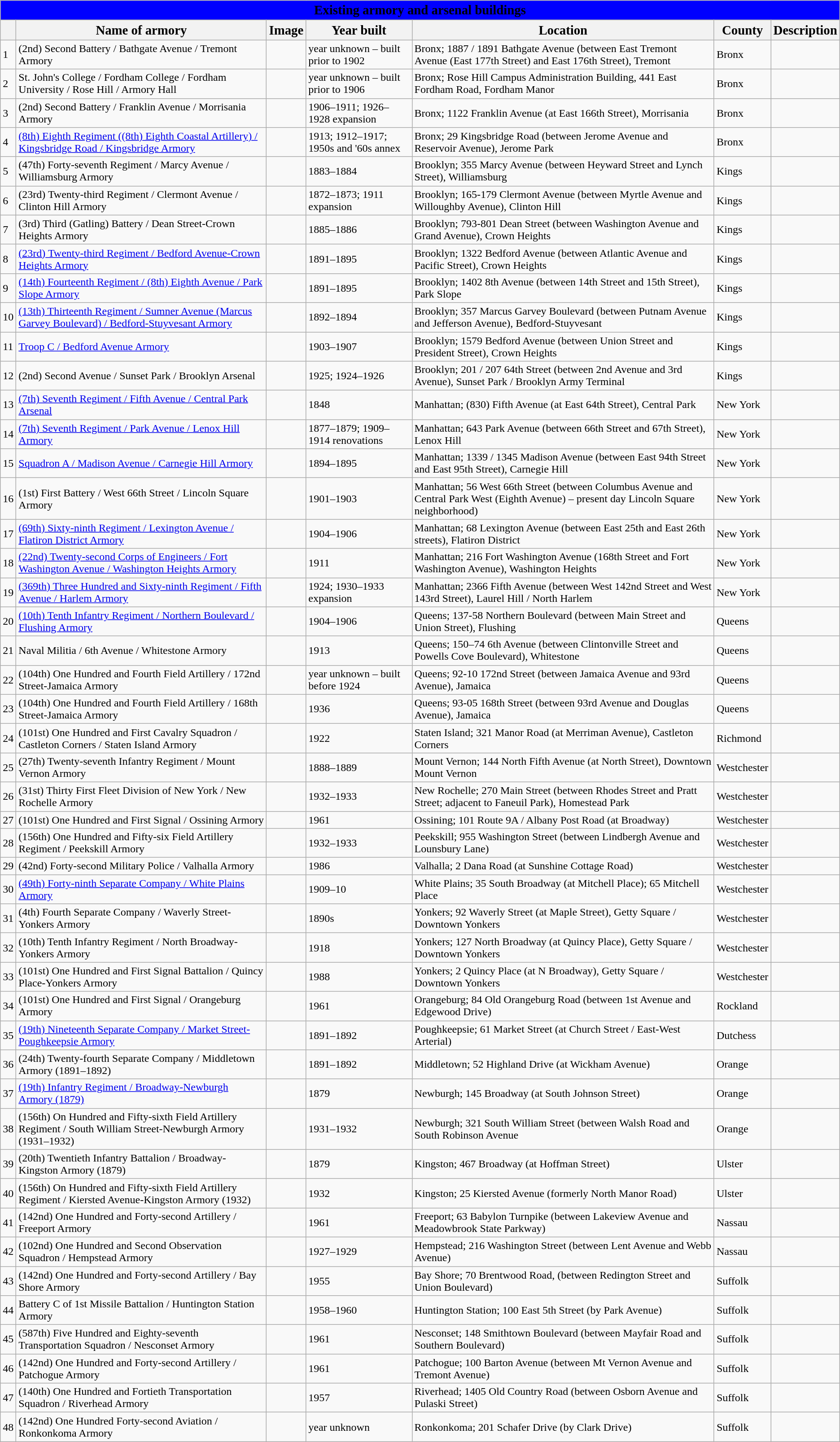<table class="wikitable sortable">
<tr>
<th ! style="background:blue" class="unsortable" colspan="7"><span><big> Existing armory and arsenal buildings </big></span></th>
</tr>
<tr>
<th></th>
<th><big>Name of armory</big></th>
<th><big>Image</big></th>
<th><big>Year built</big></th>
<th><big>Location</big></th>
<th><big>County</big></th>
<th><big>Description</big></th>
</tr>
<tr>
<td>1</td>
<td>(2nd) Second Battery / Bathgate Avenue / Tremont Armory</td>
<td></td>
<td>year unknown – built prior to 1902</td>
<td>Bronx; 1887 / 1891 Bathgate Avenue (between East Tremont Avenue (East 177th Street) and East 176th Street), Tremont </td>
<td>Bronx</td>
<td></td>
</tr>
<tr>
<td>2</td>
<td>St. John's College / Fordham College / Fordham University / Rose Hill / Armory Hall</td>
<td></td>
<td>year unknown – built prior to 1906</td>
<td>Bronx; Rose Hill Campus Administration Building, 441 East Fordham Road, Fordham Manor </td>
<td>Bronx</td>
<td></td>
</tr>
<tr>
<td>3</td>
<td>(2nd) Second Battery / Franklin Avenue / Morrisania Armory</td>
<td></td>
<td>1906–1911; 1926–1928 expansion</td>
<td>Bronx; 1122 Franklin Avenue (at East 166th Street), Morrisania </td>
<td>Bronx</td>
<td></td>
</tr>
<tr>
<td>4</td>
<td><a href='#'>(8th) Eighth Regiment ((8th) Eighth Coastal Artillery) / Kingsbridge Road / Kingsbridge Armory</a></td>
<td></td>
<td>1913; 1912–1917; 1950s and '60s annex</td>
<td>Bronx; 29 Kingsbridge Road (between Jerome Avenue and Reservoir Avenue), Jerome Park </td>
<td>Bronx</td>
<td></td>
</tr>
<tr>
<td>5</td>
<td>(47th) Forty-seventh Regiment / Marcy Avenue / Williamsburg Armory</td>
<td></td>
<td>1883–1884</td>
<td>Brooklyn; 355 Marcy Avenue (between Heyward Street and Lynch Street), Williamsburg </td>
<td>Kings</td>
<td></td>
</tr>
<tr>
<td>6</td>
<td>(23rd) Twenty-third Regiment / Clermont Avenue / Clinton Hill Armory</td>
<td></td>
<td>1872–1873; 1911 expansion</td>
<td>Brooklyn; 165-179 Clermont Avenue (between Myrtle Avenue and Willoughby Avenue), Clinton Hill </td>
<td>Kings</td>
<td></td>
</tr>
<tr>
<td>7</td>
<td>(3rd) Third (Gatling) Battery / Dean Street-Crown Heights Armory</td>
<td></td>
<td>1885–1886</td>
<td>Brooklyn; 793-801 Dean Street (between Washington Avenue and Grand Avenue), Crown Heights </td>
<td>Kings</td>
<td></td>
</tr>
<tr>
<td>8</td>
<td><a href='#'>(23rd) Twenty-third Regiment / Bedford Avenue-Crown Heights Armory</a></td>
<td></td>
<td>1891–1895</td>
<td>Brooklyn; 1322 Bedford Avenue (between Atlantic Avenue and Pacific Street), Crown Heights </td>
<td>Kings</td>
<td></td>
</tr>
<tr>
<td>9</td>
<td><a href='#'>(14th) Fourteenth Regiment / (8th) Eighth Avenue / Park Slope Armory</a></td>
<td></td>
<td>1891–1895</td>
<td>Brooklyn; 1402 8th Avenue (between 14th Street and 15th Street), Park Slope </td>
<td>Kings</td>
<td></td>
</tr>
<tr>
<td>10</td>
<td><a href='#'>(13th) Thirteenth Regiment / Sumner Avenue (Marcus Garvey Boulevard) / Bedford-Stuyvesant Armory</a></td>
<td></td>
<td>1892–1894</td>
<td>Brooklyn; 357 Marcus Garvey Boulevard (between Putnam Avenue and Jefferson Avenue), Bedford-Stuyvesant </td>
<td>Kings</td>
<td></td>
</tr>
<tr>
<td>11</td>
<td><a href='#'>Troop C / Bedford Avenue Armory</a></td>
<td></td>
<td>1903–1907</td>
<td>Brooklyn; 1579 Bedford Avenue (between Union Street and President Street), Crown Heights </td>
<td>Kings</td>
<td></td>
</tr>
<tr>
<td>12</td>
<td>(2nd) Second Avenue / Sunset Park / Brooklyn Arsenal</td>
<td></td>
<td>1925; 1924–1926</td>
<td>Brooklyn; 201 / 207 64th Street (between 2nd Avenue and 3rd Avenue), Sunset Park / Brooklyn Army Terminal </td>
<td>Kings</td>
<td></td>
</tr>
<tr>
<td>13</td>
<td><a href='#'>(7th) Seventh Regiment / Fifth Avenue / Central Park Arsenal</a></td>
<td></td>
<td>1848</td>
<td>Manhattan; (830) Fifth Avenue (at East 64th Street), Central Park </td>
<td>New York</td>
<td></td>
</tr>
<tr>
<td>14</td>
<td><a href='#'>(7th) Seventh Regiment / Park Avenue / Lenox Hill Armory</a></td>
<td></td>
<td>1877–1879; 1909–1914 renovations</td>
<td>Manhattan; 643 Park Avenue (between 66th Street and 67th Street), Lenox Hill </td>
<td>New York</td>
<td></td>
</tr>
<tr>
<td>15</td>
<td><a href='#'>Squadron A / Madison Avenue / Carnegie Hill Armory</a></td>
<td></td>
<td>1894–1895</td>
<td>Manhattan; 1339 / 1345 Madison Avenue (between East 94th Street and East 95th Street), Carnegie Hill </td>
<td>New York</td>
<td></td>
</tr>
<tr>
<td>16</td>
<td>(1st) First Battery / West 66th Street / Lincoln Square Armory</td>
<td></td>
<td>1901–1903</td>
<td>Manhattan; 56 West 66th Street (between Columbus Avenue and Central Park West (Eighth Avenue) – present day Lincoln Square neighborhood) </td>
<td>New York</td>
<td></td>
</tr>
<tr>
<td>17</td>
<td><a href='#'>(69th) Sixty-ninth Regiment / Lexington Avenue / Flatiron District Armory</a></td>
<td></td>
<td>1904–1906</td>
<td>Manhattan; 68 Lexington Avenue (between East 25th and East 26th streets), Flatiron District </td>
<td>New York</td>
<td></td>
</tr>
<tr>
<td>18</td>
<td><a href='#'>(22nd) Twenty-second Corps of Engineers / Fort Washington Avenue / Washington Heights Armory</a></td>
<td></td>
<td>1911</td>
<td>Manhattan; 216 Fort Washington Avenue (168th Street and Fort Washington Avenue), Washington Heights </td>
<td>New York</td>
<td></td>
</tr>
<tr>
<td>19</td>
<td><a href='#'>(369th) Three Hundred and Sixty-ninth Regiment / Fifth Avenue / Harlem Armory</a></td>
<td></td>
<td>1924; 1930–1933 expansion</td>
<td>Manhattan; 2366 Fifth Avenue (between West 142nd Street and West 143rd Street), Laurel Hill / North Harlem </td>
<td>New York</td>
<td></td>
</tr>
<tr>
<td>20</td>
<td><a href='#'>(10th) Tenth Infantry Regiment / Northern Boulevard / Flushing Armory</a></td>
<td></td>
<td>1904–1906</td>
<td>Queens; 137-58 Northern Boulevard (between Main Street and Union Street), Flushing </td>
<td>Queens</td>
<td></td>
</tr>
<tr>
<td>21</td>
<td>Naval Militia / 6th Avenue / Whitestone Armory</td>
<td></td>
<td>1913</td>
<td>Queens; 150–74 6th Avenue (between Clintonville Street and Powells Cove Boulevard), Whitestone </td>
<td>Queens</td>
<td></td>
</tr>
<tr>
<td>22</td>
<td>(104th) One Hundred and Fourth Field Artillery / 172nd Street-Jamaica Armory</td>
<td></td>
<td>year unknown – built before 1924</td>
<td>Queens; 92-10 172nd Street (between Jamaica Avenue and 93rd Avenue), Jamaica </td>
<td>Queens</td>
<td></td>
</tr>
<tr>
<td>23</td>
<td>(104th) One Hundred and Fourth Field Artillery / 168th Street-Jamaica Armory</td>
<td></td>
<td>1936</td>
<td>Queens; 93-05 168th Street (between 93rd Avenue and Douglas Avenue), Jamaica </td>
<td>Queens</td>
<td></td>
</tr>
<tr>
<td>24</td>
<td>(101st) One Hundred and First Cavalry Squadron / Castleton Corners / Staten Island Armory</td>
<td></td>
<td>1922</td>
<td>Staten Island; 321 Manor Road (at Merriman Avenue), Castleton Corners </td>
<td>Richmond</td>
<td></td>
</tr>
<tr>
<td>25</td>
<td>(27th) Twenty-seventh Infantry Regiment / Mount Vernon Armory</td>
<td></td>
<td>1888–1889</td>
<td>Mount Vernon; 144 North Fifth Avenue (at North Street), Downtown Mount Vernon </td>
<td>Westchester</td>
<td></td>
</tr>
<tr>
<td>26</td>
<td>(31st) Thirty First Fleet Division of New York / New Rochelle Armory</td>
<td></td>
<td>1932–1933</td>
<td>New Rochelle; 270 Main Street (between Rhodes Street and Pratt Street; adjacent to Faneuil Park), Homestead Park </td>
<td>Westchester</td>
<td></td>
</tr>
<tr>
<td>27</td>
<td>(101st) One Hundred and First Signal / Ossining Armory</td>
<td></td>
<td>1961</td>
<td>Ossining; 101 Route 9A / Albany Post Road (at Broadway) </td>
<td>Westchester</td>
<td></td>
</tr>
<tr>
<td>28</td>
<td>(156th) One Hundred and Fifty-six Field Artillery Regiment / Peekskill Armory</td>
<td></td>
<td>1932–1933</td>
<td>Peekskill; 955 Washington Street (between Lindbergh Avenue and Lounsbury Lane) </td>
<td>Westchester</td>
<td></td>
</tr>
<tr>
<td>29</td>
<td>(42nd) Forty-second Military Police / Valhalla Armory</td>
<td></td>
<td>1986</td>
<td>Valhalla; 2 Dana Road (at Sunshine Cottage Road) </td>
<td>Westchester</td>
<td></td>
</tr>
<tr>
<td>30</td>
<td><a href='#'>(49th) Forty-ninth Separate Company / White Plains Armory</a></td>
<td></td>
<td>1909–10</td>
<td>White Plains; 35 South Broadway (at Mitchell Place); 65 Mitchell Place </td>
<td>Westchester</td>
<td></td>
</tr>
<tr>
<td>31</td>
<td>(4th) Fourth Separate Company / Waverly Street-Yonkers Armory</td>
<td></td>
<td>1890s</td>
<td>Yonkers; 92 Waverly Street (at Maple Street), Getty Square / Downtown Yonkers </td>
<td>Westchester</td>
<td></td>
</tr>
<tr>
<td>32</td>
<td>(10th) Tenth Infantry Regiment / North Broadway-Yonkers Armory</td>
<td></td>
<td>1918</td>
<td>Yonkers; 127 North Broadway (at Quincy Place), Getty Square / Downtown Yonkers </td>
<td>Westchester</td>
<td></td>
</tr>
<tr>
<td>33</td>
<td>(101st) One Hundred and First Signal Battalion / Quincy Place-Yonkers Armory</td>
<td></td>
<td>1988</td>
<td>Yonkers; 2 Quincy Place (at N Broadway), Getty Square / Downtown Yonkers </td>
<td>Westchester</td>
<td></td>
</tr>
<tr>
<td>34</td>
<td>(101st) One Hundred and First Signal / Orangeburg Armory</td>
<td></td>
<td>1961</td>
<td>Orangeburg; 84 Old Orangeburg Road (between 1st Avenue and Edgewood Drive) </td>
<td>Rockland</td>
<td></td>
</tr>
<tr>
<td>35</td>
<td><a href='#'>(19th) Nineteenth Separate Company / Market Street-Poughkeepsie Armory</a></td>
<td></td>
<td>1891–1892</td>
<td>Poughkeepsie; 61 Market Street (at Church Street / East-West Arterial) </td>
<td>Dutchess</td>
<td></td>
</tr>
<tr>
<td>36</td>
<td>(24th) Twenty-fourth Separate Company / Middletown Armory (1891–1892)</td>
<td></td>
<td>1891–1892</td>
<td>Middletown; 52 Highland Drive (at Wickham Avenue) </td>
<td>Orange</td>
<td></td>
</tr>
<tr>
<td>37</td>
<td><a href='#'>(19th) Infantry Regiment / Broadway-Newburgh Armory (1879)</a></td>
<td></td>
<td>1879</td>
<td>Newburgh; 145 Broadway (at South Johnson Street) </td>
<td>Orange</td>
<td></td>
</tr>
<tr>
<td>38</td>
<td>(156th) On Hundred and Fifty-sixth Field Artillery Regiment / South William Street-Newburgh Armory (1931–1932)</td>
<td></td>
<td>1931–1932</td>
<td>Newburgh; 321 South William Street (between Walsh Road and South Robinson Avenue </td>
<td>Orange</td>
<td></td>
</tr>
<tr>
<td>39</td>
<td>(20th) Twentieth Infantry Battalion / Broadway-Kingston Armory (1879)</td>
<td></td>
<td>1879</td>
<td>Kingston; 467 Broadway (at Hoffman Street) </td>
<td>Ulster</td>
<td></td>
</tr>
<tr>
<td>40</td>
<td>(156th) On Hundred and Fifty-sixth Field Artillery Regiment / Kiersted Avenue-Kingston Armory (1932)</td>
<td></td>
<td>1932</td>
<td>Kingston; 25 Kiersted Avenue (formerly North Manor Road) </td>
<td>Ulster</td>
<td></td>
</tr>
<tr>
<td>41</td>
<td>(142nd) One Hundred and Forty-second Artillery / Freeport Armory</td>
<td></td>
<td>1961</td>
<td>Freeport; 63 Babylon Turnpike (between Lakeview Avenue and Meadowbrook State Parkway) </td>
<td>Nassau</td>
<td></td>
</tr>
<tr>
<td>42</td>
<td>(102nd) One Hundred and Second Observation Squadron / Hempstead Armory</td>
<td></td>
<td>1927–1929</td>
<td>Hempstead; 216 Washington Street (between Lent Avenue and Webb Avenue) </td>
<td>Nassau</td>
<td></td>
</tr>
<tr>
<td>43</td>
<td>(142nd) One Hundred and Forty-second Artillery / Bay Shore Armory</td>
<td></td>
<td>1955</td>
<td>Bay Shore; 70 Brentwood Road, (between Redington Street and Union Boulevard) </td>
<td>Suffolk</td>
<td></td>
</tr>
<tr>
<td>44</td>
<td>Battery C of 1st Missile Battalion / Huntington Station Armory</td>
<td></td>
<td>1958–1960</td>
<td>Huntington Station; 100 East 5th Street (by Park Avenue) </td>
<td>Suffolk</td>
<td></td>
</tr>
<tr>
<td>45</td>
<td>(587th) Five Hundred and Eighty-seventh Transportation Squadron / Nesconset Armory</td>
<td></td>
<td>1961</td>
<td>Nesconset; 148 Smithtown Boulevard (between Mayfair Road and Southern Boulevard) </td>
<td>Suffolk</td>
<td></td>
</tr>
<tr>
<td>46</td>
<td>(142nd) One Hundred and Forty-second Artillery / Patchogue Armory</td>
<td></td>
<td>1961</td>
<td>Patchogue; 100 Barton Avenue (between Mt Vernon Avenue and Tremont Avenue) </td>
<td>Suffolk</td>
<td></td>
</tr>
<tr>
<td>47</td>
<td>(140th) One Hundred and Fortieth Transportation Squadron / Riverhead Armory</td>
<td></td>
<td>1957</td>
<td>Riverhead; 1405 Old Country Road (between Osborn Avenue and Pulaski Street) </td>
<td>Suffolk</td>
<td></td>
</tr>
<tr>
<td>48</td>
<td>(142nd) One Hundred Forty-second Aviation / Ronkonkoma Armory</td>
<td></td>
<td>year unknown</td>
<td>Ronkonkoma; 201 Schafer Drive (by Clark Drive) </td>
<td>Suffolk</td>
<td></td>
</tr>
</table>
